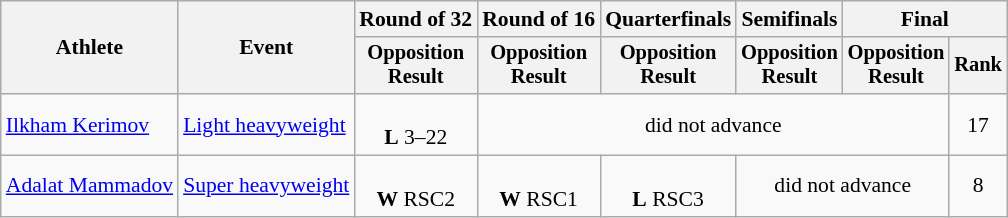<table class="wikitable" style="font-size:90%">
<tr>
<th rowspan="2">Athlete</th>
<th rowspan="2">Event</th>
<th>Round of 32</th>
<th>Round of 16</th>
<th>Quarterfinals</th>
<th>Semifinals</th>
<th colspan="2">Final</th>
</tr>
<tr style="font-size:95%">
<th>Opposition<br>Result</th>
<th>Opposition<br>Result</th>
<th>Opposition<br>Result</th>
<th>Opposition<br>Result</th>
<th>Opposition<br>Result</th>
<th>Rank</th>
</tr>
<tr style="text-align:center">
<td style="text-align:left"><a href='#'>Ilkham Kerimov</a></td>
<td style="text-align:left"><a href='#'>Light heavyweight</a></td>
<td><br><strong>L</strong> 3–22</td>
<td colspan="4">did not advance</td>
<td>17</td>
</tr>
<tr style="text-align:center">
<td style="text-align:left"><a href='#'>Adalat Mammadov</a></td>
<td style="text-align:left"><a href='#'>Super heavyweight</a></td>
<td><br><strong>W</strong> RSC2</td>
<td><br><strong>W</strong> RSC1</td>
<td><br><strong>L</strong> RSC3</td>
<td colspan="2">did not advance</td>
<td>8</td>
</tr>
</table>
